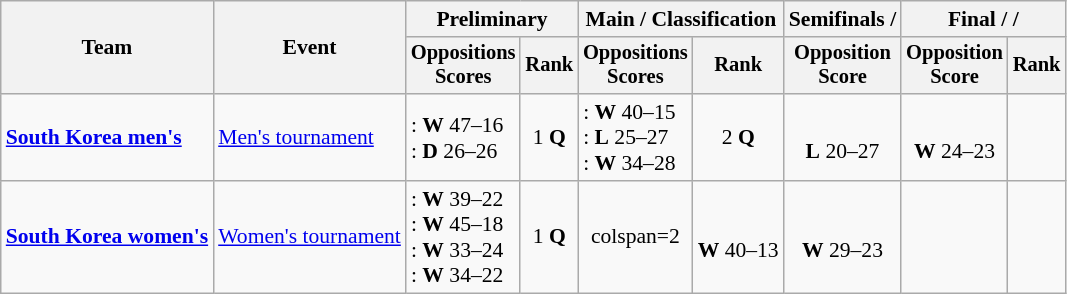<table class=wikitable style=font-size:90%;text-align:center>
<tr>
<th rowspan=2>Team</th>
<th rowspan=2>Event</th>
<th colspan=2>Preliminary</th>
<th colspan=2>Main / Classification</th>
<th>Semifinals / </th>
<th colspan=2>Final /  / </th>
</tr>
<tr style=font-size:95%>
<th>Oppositions<br>Scores</th>
<th>Rank</th>
<th>Oppositions<br>Scores</th>
<th>Rank</th>
<th>Opposition<br>Score</th>
<th>Opposition<br>Score</th>
<th>Rank</th>
</tr>
<tr>
<td align=left><strong><a href='#'>South Korea men's</a></strong></td>
<td align=left><a href='#'>Men's tournament</a></td>
<td align=left>: <strong>W</strong> 47–16<br>: <strong>D</strong> 26–26</td>
<td>1 <strong>Q</strong></td>
<td align=left>: <strong>W</strong> 40–15<br>: <strong>L</strong> 25–27<br>: <strong>W</strong> 34–28</td>
<td>2 <strong>Q</strong></td>
<td><br><strong>L</strong> 20–27</td>
<td><br><strong>W</strong> 24–23</td>
<td></td>
</tr>
<tr>
<td align=left><strong><a href='#'>South Korea women's</a></strong></td>
<td align=left><a href='#'>Women's tournament</a></td>
<td align=left>: <strong>W</strong> 39–22<br>: <strong>W</strong> 45–18<br>: <strong>W</strong> 33–24<br>: <strong>W</strong> 34–22</td>
<td>1 <strong>Q</strong></td>
<td>colspan=2 </td>
<td><br><strong>W</strong> 40–13</td>
<td><br><strong>W</strong> 29–23</td>
<td></td>
</tr>
</table>
